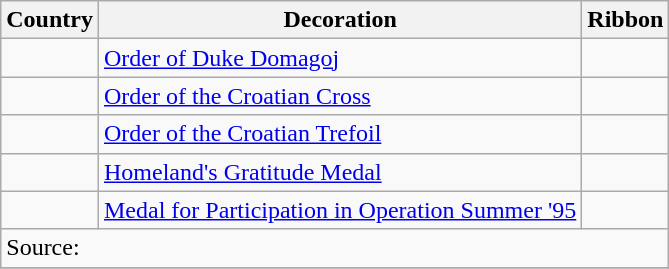<table class="wikitable">
<tr>
<th width="0%">Country</th>
<th width="0%">Decoration</th>
<th width="0%">Ribbon</th>
</tr>
<tr>
<td></td>
<td><a href='#'>Order of Duke Domagoj</a></td>
<td></td>
</tr>
<tr>
<td></td>
<td><a href='#'>Order of the Croatian Cross</a></td>
<td></td>
</tr>
<tr>
<td></td>
<td><a href='#'>Order of the Croatian Trefoil</a></td>
<td></td>
</tr>
<tr>
<td></td>
<td><a href='#'>Homeland's Gratitude Medal</a></td>
<td></td>
</tr>
<tr>
<td></td>
<td><a href='#'>Medal for Participation in Operation Summer '95</a></td>
<td></td>
</tr>
<tr>
<td colspan=6>Source:</td>
</tr>
<tr>
</tr>
</table>
